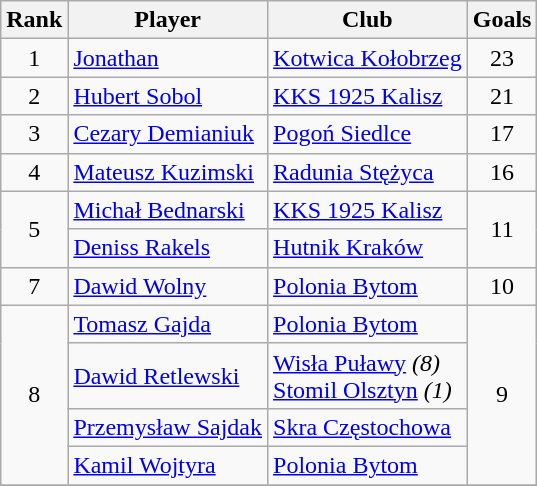<table class="wikitable" style="text-align:center">
<tr>
<th>Rank</th>
<th>Player</th>
<th>Club</th>
<th>Goals</th>
</tr>
<tr>
<td rowspan="1">1</td>
<td style="text-align:left"> <a href='#'>Jonathan</a></td>
<td style="text-align:left"><a href='#'>Kotwica Kołobrzeg</a></td>
<td rowspan="1">23</td>
</tr>
<tr>
<td rowspan="1">2</td>
<td style="text-align:left"> <a href='#'>Hubert Sobol</a></td>
<td style="text-align:left"><a href='#'>KKS 1925 Kalisz</a></td>
<td rowspan="1">21</td>
</tr>
<tr>
<td rowspan="1">3</td>
<td style="text-align:left"> <a href='#'>Cezary Demianiuk</a></td>
<td style="text-align:left"><a href='#'>Pogoń Siedlce</a></td>
<td rowspan="1">17</td>
</tr>
<tr>
<td rowspan="1">4</td>
<td style="text-align:left"> <a href='#'>Mateusz Kuzimski</a></td>
<td style="text-align:left"><a href='#'>Radunia Stężyca</a></td>
<td rowspan="1">16</td>
</tr>
<tr>
<td rowspan="2">5</td>
<td style="text-align:left"> <a href='#'>Michał Bednarski</a></td>
<td style="text-align:left"><a href='#'>KKS 1925 Kalisz</a></td>
<td rowspan="2">11</td>
</tr>
<tr>
<td style="text-align:left"> <a href='#'>Deniss Rakels</a></td>
<td style="text-align:left"><a href='#'>Hutnik Kraków</a></td>
</tr>
<tr>
<td rowspan="1">7</td>
<td style="text-align:left"> <a href='#'>Dawid Wolny</a></td>
<td style="text-align:left"><a href='#'>Polonia Bytom</a></td>
<td rowspan="1">10</td>
</tr>
<tr>
<td rowspan="4">8</td>
<td style="text-align:left"> <a href='#'>Tomasz Gajda</a></td>
<td style="text-align:left"><a href='#'>Polonia Bytom</a></td>
<td rowspan="4">9</td>
</tr>
<tr>
<td style="text-align:left"> <a href='#'>Dawid Retlewski</a></td>
<td style="text-align:left"><a href='#'>Wisła Puławy</a> <em>(8)</em><br><a href='#'>Stomil Olsztyn</a> <em>(1)</em></td>
</tr>
<tr>
<td style="text-align:left"> <a href='#'>Przemysław Sajdak</a></td>
<td style="text-align:left"><a href='#'>Skra Częstochowa</a></td>
</tr>
<tr>
<td style="text-align:left"> <a href='#'>Kamil Wojtyra</a></td>
<td style="text-align:left"><a href='#'>Polonia Bytom</a></td>
</tr>
<tr>
</tr>
</table>
